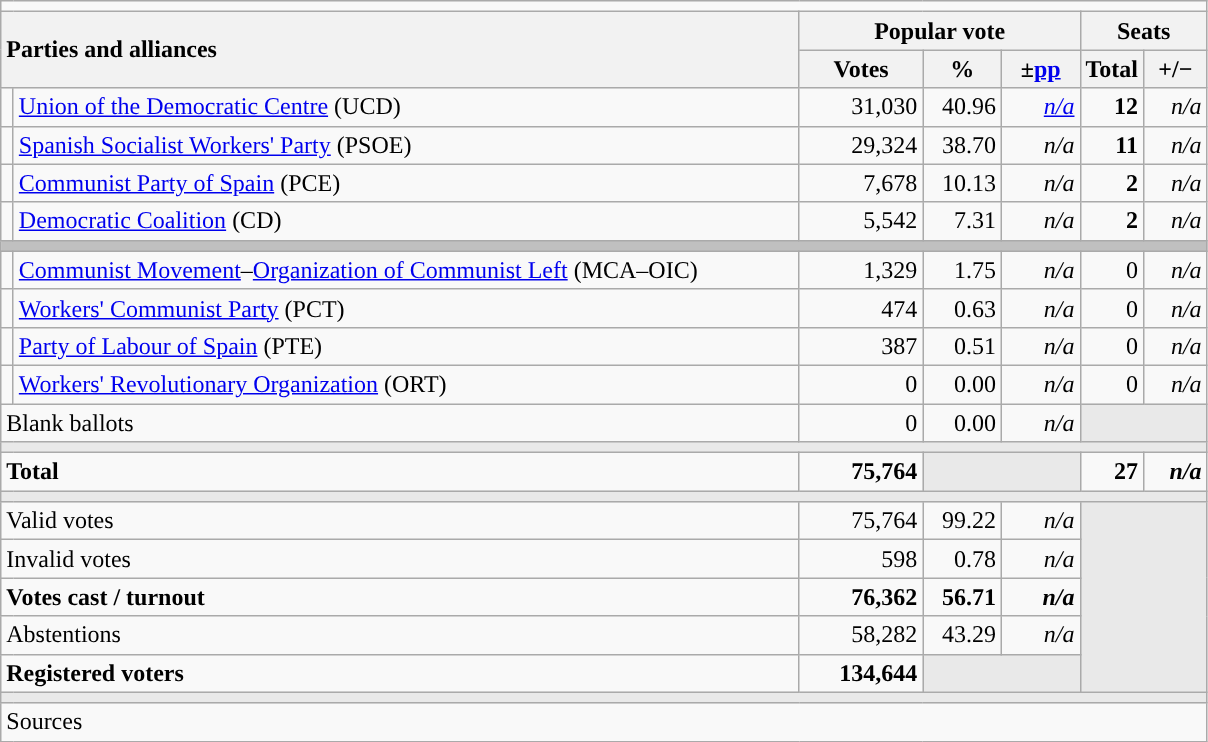<table class="wikitable" style="text-align:right;">
<tr>
<td colspan="7"></td>
</tr>
<tr>
<th style="text-align:left;" rowspan="2" colspan="2" width="525">Parties and alliances</th>
<th colspan="3">Popular vote</th>
<th colspan="2">Seats</th>
</tr>
<tr>
<th width="75">Votes</th>
<th width="45">%</th>
<th width="45">±<a href='#'>pp</a></th>
<th width="35">Total</th>
<th width="35">+/−</th>
</tr>
<tr>
<td width="1" style="color:inherit;background:"></td>
<td align="left"><a href='#'>Union of the Democratic Centre</a> (UCD)</td>
<td>31,030</td>
<td>40.96</td>
<td><em><a href='#'>n/a</a></em></td>
<td><strong>12</strong></td>
<td><em>n/a</em></td>
</tr>
<tr>
<td style="color:inherit;background:"></td>
<td align="left"><a href='#'>Spanish Socialist Workers' Party</a> (PSOE)</td>
<td>29,324</td>
<td>38.70</td>
<td><em>n/a</em></td>
<td><strong>11</strong></td>
<td><em>n/a</em></td>
</tr>
<tr>
<td style="color:inherit;background:"></td>
<td align="left"><a href='#'>Communist Party of Spain</a> (PCE)</td>
<td>7,678</td>
<td>10.13</td>
<td><em>n/a</em></td>
<td><strong>2</strong></td>
<td><em>n/a</em></td>
</tr>
<tr>
<td style="color:inherit;background:"></td>
<td align="left"><a href='#'>Democratic Coalition</a> (CD)</td>
<td>5,542</td>
<td>7.31</td>
<td><em>n/a</em></td>
<td><strong>2</strong></td>
<td><em>n/a</em></td>
</tr>
<tr>
<td colspan="7" bgcolor="#C0C0C0"></td>
</tr>
<tr>
<td style="color:inherit;background:"></td>
<td align="left"><a href='#'>Communist Movement</a>–<a href='#'>Organization of Communist Left</a> (MCA–OIC)</td>
<td>1,329</td>
<td>1.75</td>
<td><em>n/a</em></td>
<td>0</td>
<td><em>n/a</em></td>
</tr>
<tr>
<td style="color:inherit;background:"></td>
<td align="left"><a href='#'>Workers' Communist Party</a> (PCT)</td>
<td>474</td>
<td>0.63</td>
<td><em>n/a</em></td>
<td>0</td>
<td><em>n/a</em></td>
</tr>
<tr>
<td style="color:inherit;background:"></td>
<td align="left"><a href='#'>Party of Labour of Spain</a> (PTE)</td>
<td>387</td>
<td>0.51</td>
<td><em>n/a</em></td>
<td>0</td>
<td><em>n/a</em></td>
</tr>
<tr>
<td style="color:inherit;background:"></td>
<td align="left"><a href='#'>Workers' Revolutionary Organization</a> (ORT)</td>
<td>0</td>
<td>0.00</td>
<td><em>n/a</em></td>
<td>0</td>
<td><em>n/a</em></td>
</tr>
<tr>
<td align="left" colspan="2">Blank ballots</td>
<td>0</td>
<td>0.00</td>
<td><em>n/a</em></td>
<td bgcolor="#E9E9E9" colspan="2"></td>
</tr>
<tr>
<td colspan="7" bgcolor="#E9E9E9"></td>
</tr>
<tr style="font-weight:bold;">
<td align="left" colspan="2">Total</td>
<td>75,764</td>
<td bgcolor="#E9E9E9" colspan="2"></td>
<td>27</td>
<td><em>n/a</em></td>
</tr>
<tr>
<td colspan="7" bgcolor="#E9E9E9"></td>
</tr>
<tr>
<td align="left" colspan="2">Valid votes</td>
<td>75,764</td>
<td>99.22</td>
<td><em>n/a</em></td>
<td bgcolor="#E9E9E9" colspan="2" rowspan="5"></td>
</tr>
<tr>
<td align="left" colspan="2">Invalid votes</td>
<td>598</td>
<td>0.78</td>
<td><em>n/a</em></td>
</tr>
<tr style="font-weight:bold;">
<td align="left" colspan="2">Votes cast / turnout</td>
<td>76,362</td>
<td>56.71</td>
<td><em>n/a</em></td>
</tr>
<tr>
<td align="left" colspan="2">Abstentions</td>
<td>58,282</td>
<td>43.29</td>
<td><em>n/a</em></td>
</tr>
<tr style="font-weight:bold;">
<td align="left" colspan="2">Registered voters</td>
<td>134,644</td>
<td bgcolor="#E9E9E9" colspan="2"></td>
</tr>
<tr>
<td colspan="7" bgcolor="#E9E9E9"></td>
</tr>
<tr>
<td align="left" colspan="7">Sources</td>
</tr>
</table>
